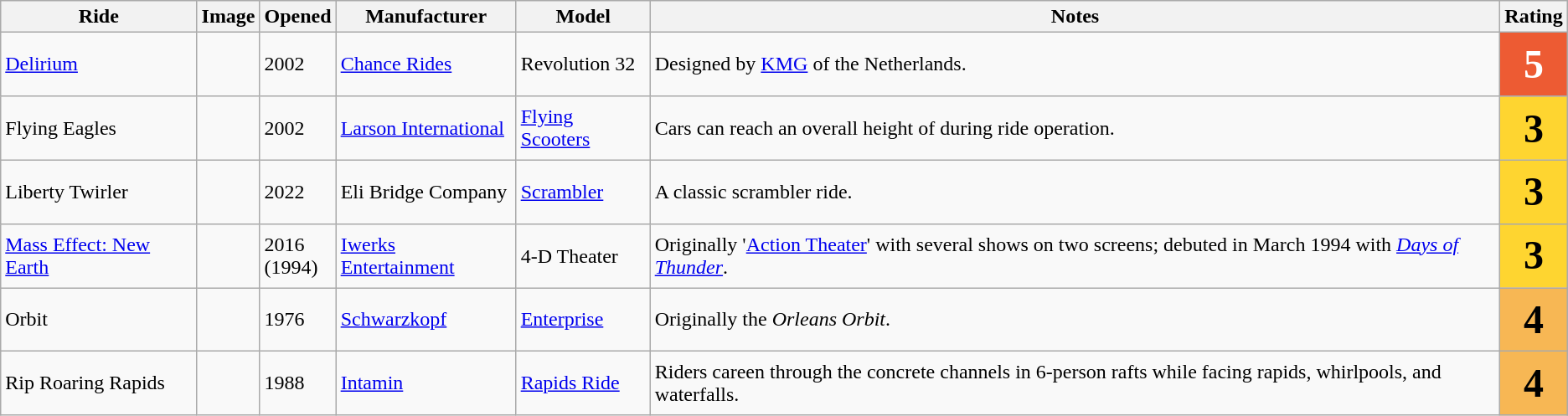<table class="wikitable sortable">
<tr>
<th>Ride</th>
<th class="unsortable">Image</th>
<th>Opened</th>
<th>Manufacturer</th>
<th>Model</th>
<th class="unsortable">Notes</th>
<th>Rating</th>
</tr>
<tr>
<td><a href='#'>Delirium</a></td>
<td></td>
<td>2002</td>
<td><a href='#'>Chance Rides</a></td>
<td>Revolution 32</td>
<td>Designed by <a href='#'>KMG</a> of the Netherlands.</td>
<td style="background:#ED5B33;text-align:center;font-size:200%;color:#fff;"><strong>5</strong></td>
</tr>
<tr>
<td>Flying Eagles</td>
<td></td>
<td>2002</td>
<td><a href='#'>Larson International</a></td>
<td><a href='#'>Flying Scooters</a></td>
<td>Cars can reach an overall height of  during ride operation.</td>
<td style="background:#FED530;text-align:center;font-size:200%;"><strong>3</strong></td>
</tr>
<tr>
<td>Liberty Twirler</td>
<td><br></td>
<td>2022</td>
<td>Eli Bridge Company</td>
<td><a href='#'>Scrambler</a></td>
<td>A classic scrambler ride.</td>
<td style="background:#FED530;text-align:center;font-size:200%;"><strong>3</strong></td>
</tr>
<tr>
<td><a href='#'>Mass Effect: New Earth</a></td>
<td></td>
<td>2016<br>(1994)</td>
<td><a href='#'>Iwerks Entertainment</a></td>
<td>4-D Theater</td>
<td>Originally '<a href='#'>Action Theater</a>' with several shows on two screens; debuted in March 1994 with <em><a href='#'>Days of Thunder</a></em>.</td>
<td style="background:#FED530;text-align:center;font-size:200%;"><strong>3</strong></td>
</tr>
<tr>
<td>Orbit</td>
<td></td>
<td>1976</td>
<td><a href='#'>Schwarzkopf</a></td>
<td><a href='#'>Enterprise</a></td>
<td>Originally the <em>Orleans Orbit</em>.</td>
<td style="background:#F7B754;text-align:center;font-size:200%;"><strong>4</strong></td>
</tr>
<tr>
<td>Rip Roaring Rapids</td>
<td></td>
<td>1988</td>
<td><a href='#'>Intamin</a></td>
<td><a href='#'>Rapids Ride</a></td>
<td>Riders careen through the concrete channels in 6-person rafts while facing rapids, whirlpools, and waterfalls.</td>
<td style="background:#F7B754;text-align:center;font-size:200%;"><strong>4</strong></td>
</tr>
</table>
